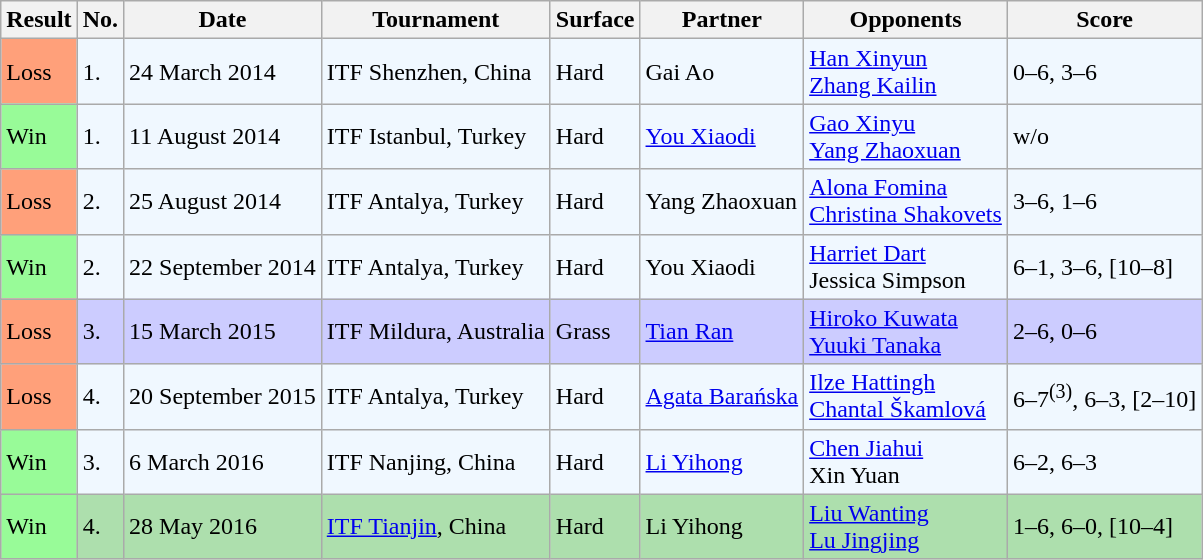<table class="sortable wikitable">
<tr>
<th>Result</th>
<th>No.</th>
<th>Date</th>
<th>Tournament</th>
<th>Surface</th>
<th>Partner</th>
<th>Opponents</th>
<th class="unsortable">Score</th>
</tr>
<tr style="background:#f0f8ff;">
<td style="background:#ffa07a;">Loss</td>
<td>1.</td>
<td>24 March 2014</td>
<td>ITF Shenzhen, China</td>
<td>Hard</td>
<td> Gai Ao</td>
<td> <a href='#'>Han Xinyun</a> <br>  <a href='#'>Zhang Kailin</a></td>
<td>0–6, 3–6</td>
</tr>
<tr style="background:#f0f8ff;">
<td style="background:#98fb98;">Win</td>
<td>1.</td>
<td>11 August 2014</td>
<td>ITF Istanbul, Turkey</td>
<td>Hard</td>
<td> <a href='#'>You Xiaodi</a></td>
<td> <a href='#'>Gao Xinyu</a> <br>  <a href='#'>Yang Zhaoxuan</a></td>
<td>w/o</td>
</tr>
<tr style="background:#f0f8ff;">
<td style="background:#ffa07a;">Loss</td>
<td>2.</td>
<td>25 August 2014</td>
<td>ITF Antalya, Turkey</td>
<td>Hard</td>
<td> Yang Zhaoxuan</td>
<td> <a href='#'>Alona Fomina</a> <br>  <a href='#'>Christina Shakovets</a></td>
<td>3–6, 1–6</td>
</tr>
<tr style="background:#f0f8ff;">
<td style="background:#98fb98;">Win</td>
<td>2.</td>
<td>22 September 2014</td>
<td>ITF Antalya, Turkey</td>
<td>Hard</td>
<td> You Xiaodi</td>
<td> <a href='#'>Harriet Dart</a> <br>  Jessica Simpson</td>
<td>6–1, 3–6, [10–8]</td>
</tr>
<tr style="background:#ccccff;">
<td style="background:#ffa07a;">Loss</td>
<td>3.</td>
<td>15 March 2015</td>
<td>ITF Mildura, Australia</td>
<td>Grass</td>
<td> <a href='#'>Tian Ran</a></td>
<td> <a href='#'>Hiroko Kuwata</a> <br>  <a href='#'>Yuuki Tanaka</a></td>
<td>2–6, 0–6</td>
</tr>
<tr style="background:#f0f8ff;">
<td style="background:#ffa07a;">Loss</td>
<td>4.</td>
<td>20 September 2015</td>
<td>ITF Antalya, Turkey</td>
<td>Hard</td>
<td> <a href='#'>Agata Barańska</a></td>
<td> <a href='#'>Ilze Hattingh</a> <br>  <a href='#'>Chantal Škamlová</a></td>
<td>6–7<sup>(3)</sup>, 6–3, [2–10]</td>
</tr>
<tr style="background:#f0f8ff;">
<td style="background:#98fb98;">Win</td>
<td>3.</td>
<td>6 March 2016</td>
<td>ITF Nanjing, China</td>
<td>Hard</td>
<td> <a href='#'>Li Yihong</a></td>
<td> <a href='#'>Chen Jiahui</a> <br>  Xin Yuan</td>
<td>6–2, 6–3</td>
</tr>
<tr style="background:#addfad;">
<td style="background:#98fb98;">Win</td>
<td>4.</td>
<td>28 May 2016</td>
<td><a href='#'>ITF Tianjin</a>, China</td>
<td>Hard</td>
<td> Li Yihong</td>
<td> <a href='#'>Liu Wanting</a> <br>  <a href='#'>Lu Jingjing</a></td>
<td>1–6, 6–0, [10–4]</td>
</tr>
</table>
